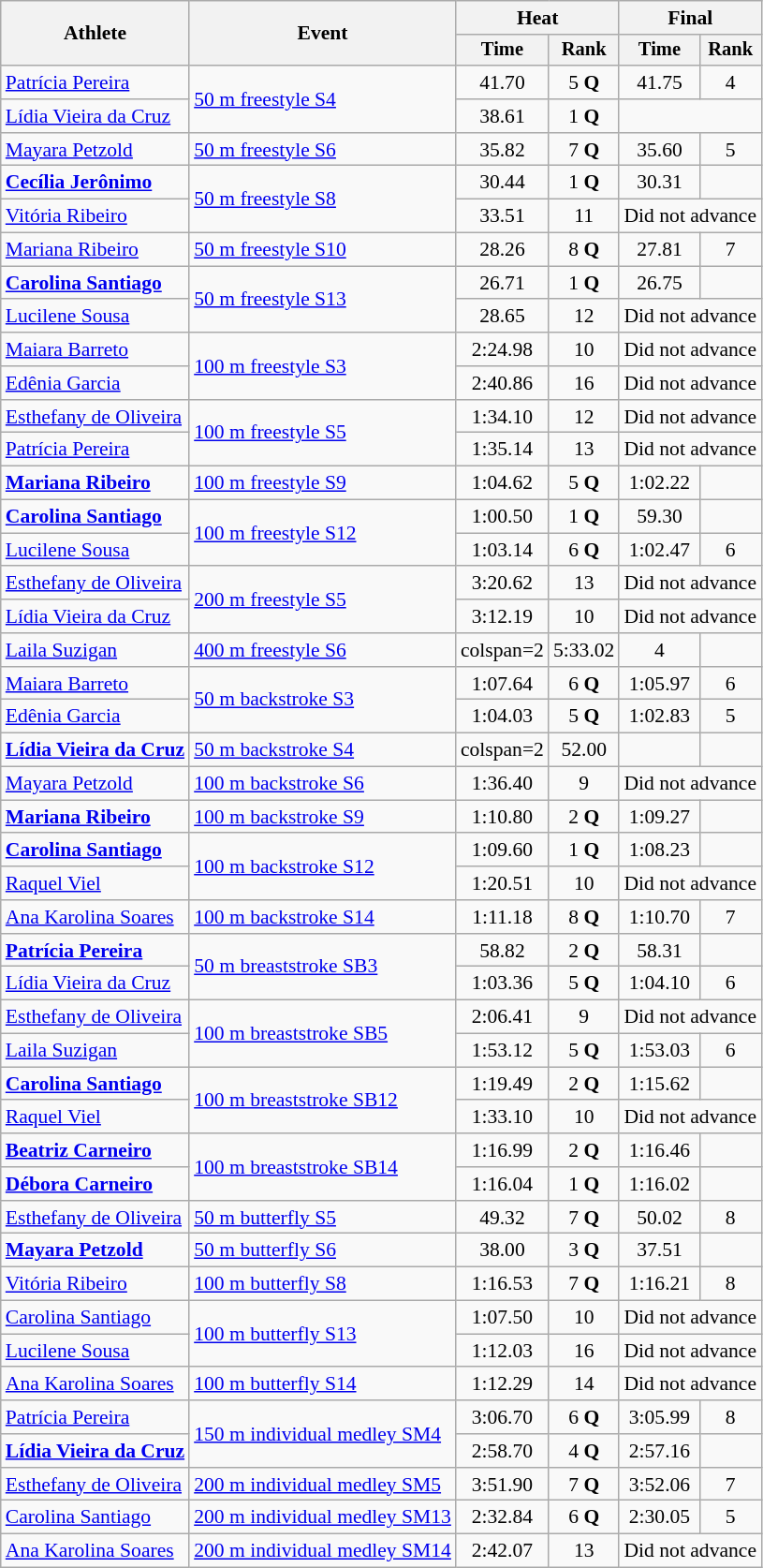<table class=wikitable style=font-size:90%;text-align:center>
<tr>
<th rowspan=2>Athlete</th>
<th rowspan=2>Event</th>
<th colspan=2>Heat</th>
<th colspan=2>Final</th>
</tr>
<tr style=font-size:95%>
<th>Time</th>
<th>Rank</th>
<th>Time</th>
<th>Rank</th>
</tr>
<tr align=center>
<td align=left><a href='#'>Patrícia Pereira</a></td>
<td align=left rowspan=2><a href='#'>50 m freestyle S4</a></td>
<td>41.70</td>
<td>5 <strong>Q</strong></td>
<td>41.75</td>
<td>4</td>
</tr>
<tr align=center>
<td align=left><a href='#'>Lídia Vieira da Cruz</a></td>
<td>38.61</td>
<td>1 <strong>Q</strong></td>
<td colspan=2></td>
</tr>
<tr align=center>
<td align=left><a href='#'>Mayara Petzold</a></td>
<td align=left><a href='#'>50 m freestyle S6</a></td>
<td>35.82</td>
<td>7 <strong>Q</strong></td>
<td>35.60</td>
<td>5</td>
</tr>
<tr align=center>
<td align=left><strong><a href='#'>Cecília Jerônimo</a></strong></td>
<td align=left rowspan=2><a href='#'>50 m freestyle S8</a></td>
<td>30.44</td>
<td>1 <strong>Q</strong></td>
<td>30.31</td>
<td></td>
</tr>
<tr align=center>
<td align=left><a href='#'>Vitória Ribeiro</a></td>
<td>33.51</td>
<td>11</td>
<td colspan=2>Did not advance</td>
</tr>
<tr align=center>
<td align=left><a href='#'>Mariana Ribeiro</a></td>
<td align=left><a href='#'>50 m freestyle S10</a></td>
<td>28.26</td>
<td>8 <strong>Q</strong></td>
<td>27.81</td>
<td>7</td>
</tr>
<tr align=center>
<td align=left><strong><a href='#'>Carolina Santiago</a></strong></td>
<td align=left rowspan=2><a href='#'>50 m freestyle S13</a></td>
<td>26.71</td>
<td>1 <strong>Q</strong></td>
<td>26.75</td>
<td></td>
</tr>
<tr align=center>
<td align=left><a href='#'>Lucilene Sousa</a></td>
<td>28.65</td>
<td>12</td>
<td colspan=2>Did not advance</td>
</tr>
<tr align=center>
<td align=left><a href='#'>Maiara Barreto</a></td>
<td align=left rowspan=2><a href='#'>100 m freestyle S3</a></td>
<td>2:24.98</td>
<td>10</td>
<td colspan=2>Did not advance</td>
</tr>
<tr align=center>
<td align=left><a href='#'>Edênia Garcia</a></td>
<td>2:40.86</td>
<td>16</td>
<td colspan=2>Did not advance</td>
</tr>
<tr align=center>
<td align=left><a href='#'>Esthefany de Oliveira</a></td>
<td align=left rowspan=2><a href='#'>100 m freestyle S5</a></td>
<td>1:34.10</td>
<td>12</td>
<td colspan=2>Did not advance</td>
</tr>
<tr align=center>
<td align=left><a href='#'>Patrícia Pereira</a></td>
<td>1:35.14</td>
<td>13</td>
<td colspan=2>Did not advance</td>
</tr>
<tr align=center>
<td align=left><strong><a href='#'>Mariana Ribeiro</a></strong></td>
<td align=left><a href='#'>100 m freestyle S9</a></td>
<td>1:04.62</td>
<td>5 <strong>Q</strong></td>
<td>1:02.22</td>
<td></td>
</tr>
<tr align=center>
<td align=left><strong><a href='#'>Carolina Santiago</a></strong></td>
<td align=left rowspan=2><a href='#'>100 m freestyle S12</a></td>
<td>1:00.50</td>
<td>1 <strong>Q</strong></td>
<td>59.30</td>
<td></td>
</tr>
<tr align=center>
<td align=left><a href='#'>Lucilene Sousa</a></td>
<td>1:03.14</td>
<td>6 <strong>Q</strong></td>
<td>1:02.47</td>
<td>6</td>
</tr>
<tr align=center>
<td align=left><a href='#'>Esthefany de Oliveira</a></td>
<td align=left rowspan=2><a href='#'>200 m freestyle S5</a></td>
<td>3:20.62</td>
<td>13</td>
<td colspan=2>Did not advance</td>
</tr>
<tr align=center>
<td align=left><a href='#'>Lídia Vieira da Cruz</a></td>
<td>3:12.19</td>
<td>10</td>
<td colspan=2>Did not advance</td>
</tr>
<tr align=center>
<td align=left><a href='#'>Laila Suzigan</a></td>
<td align=left><a href='#'>400 m freestyle S6</a></td>
<td>colspan=2 </td>
<td>5:33.02</td>
<td>4</td>
</tr>
<tr align=center>
<td align=left><a href='#'>Maiara Barreto</a></td>
<td align=left rowspan=2><a href='#'>50 m backstroke S3</a></td>
<td>1:07.64</td>
<td>6 <strong>Q</strong></td>
<td>1:05.97</td>
<td>6</td>
</tr>
<tr align=center>
<td align=left><a href='#'>Edênia Garcia</a></td>
<td>1:04.03</td>
<td>5 <strong>Q</strong></td>
<td>1:02.83</td>
<td>5</td>
</tr>
<tr align=center>
<td align=left><strong><a href='#'>Lídia Vieira da Cruz</a></strong></td>
<td align=left><a href='#'>50 m backstroke S4</a></td>
<td>colspan=2 </td>
<td>52.00</td>
<td></td>
</tr>
<tr align=center>
<td align=left><a href='#'>Mayara Petzold</a></td>
<td align=left><a href='#'>100 m backstroke S6</a></td>
<td>1:36.40</td>
<td>9</td>
<td colspan=2>Did not advance</td>
</tr>
<tr align=center>
<td align=left><strong><a href='#'>Mariana Ribeiro</a></strong></td>
<td align=left><a href='#'>100 m backstroke S9</a></td>
<td>1:10.80</td>
<td>2 <strong>Q</strong></td>
<td>1:09.27</td>
<td></td>
</tr>
<tr align=center>
<td align=left><strong><a href='#'>Carolina Santiago</a></strong></td>
<td align=left rowspan=2><a href='#'>100 m backstroke S12</a></td>
<td>1:09.60</td>
<td>1 <strong>Q</strong></td>
<td>1:08.23</td>
<td></td>
</tr>
<tr align=center>
<td align=left><a href='#'>Raquel Viel</a></td>
<td>1:20.51</td>
<td>10</td>
<td colspan=2>Did not advance</td>
</tr>
<tr align=center>
<td align=left><a href='#'>Ana Karolina Soares</a></td>
<td align=left><a href='#'>100 m backstroke S14</a></td>
<td>1:11.18</td>
<td>8 <strong>Q</strong></td>
<td>1:10.70</td>
<td>7</td>
</tr>
<tr align=center>
<td align=left><strong><a href='#'>Patrícia Pereira</a></strong></td>
<td align=left rowspan=2><a href='#'>50 m breaststroke SB3</a></td>
<td>58.82</td>
<td>2 <strong>Q</strong></td>
<td>58.31</td>
<td></td>
</tr>
<tr align=center>
<td align=left><a href='#'>Lídia Vieira da Cruz</a></td>
<td>1:03.36</td>
<td>5 <strong>Q</strong></td>
<td>1:04.10</td>
<td>6</td>
</tr>
<tr align=center>
<td align=left><a href='#'>Esthefany de Oliveira</a></td>
<td align=left rowspan=2><a href='#'>100 m breaststroke SB5</a></td>
<td>2:06.41</td>
<td>9</td>
<td colspan=2>Did not advance</td>
</tr>
<tr align=center>
<td align=left><a href='#'>Laila Suzigan</a></td>
<td>1:53.12</td>
<td>5 <strong>Q</strong></td>
<td>1:53.03</td>
<td>6</td>
</tr>
<tr align=center>
<td align=left><strong><a href='#'>Carolina Santiago</a></strong></td>
<td align=left rowspan=2><a href='#'>100 m breaststroke SB12</a></td>
<td>1:19.49</td>
<td>2 <strong>Q</strong></td>
<td>1:15.62</td>
<td></td>
</tr>
<tr align=center>
<td align=left><a href='#'>Raquel Viel</a></td>
<td>1:33.10</td>
<td>10</td>
<td colspan=2>Did not advance</td>
</tr>
<tr align=center>
<td align=left><strong><a href='#'>Beatriz Carneiro</a></strong></td>
<td align=left rowspan=2><a href='#'>100 m breaststroke SB14</a></td>
<td>1:16.99</td>
<td>2 <strong>Q</strong></td>
<td>1:16.46</td>
<td></td>
</tr>
<tr align=center>
<td align=left><strong><a href='#'>Débora Carneiro</a></strong></td>
<td>1:16.04</td>
<td>1 <strong>Q</strong></td>
<td>1:16.02</td>
<td></td>
</tr>
<tr align=center>
<td align=left><a href='#'>Esthefany de Oliveira</a></td>
<td align=left><a href='#'>50 m butterfly S5</a></td>
<td>49.32</td>
<td>7 <strong>Q</strong></td>
<td>50.02</td>
<td>8</td>
</tr>
<tr align=center>
<td align=left><strong><a href='#'>Mayara Petzold</a></strong></td>
<td align=left><a href='#'>50 m butterfly S6</a></td>
<td>38.00</td>
<td>3 <strong>Q</strong></td>
<td>37.51</td>
<td></td>
</tr>
<tr align=center>
<td align=left><a href='#'>Vitória Ribeiro</a></td>
<td align=left><a href='#'>100 m butterfly S8</a></td>
<td>1:16.53</td>
<td>7 <strong>Q</strong></td>
<td>1:16.21</td>
<td>8</td>
</tr>
<tr align=center>
<td align=left><a href='#'>Carolina Santiago</a></td>
<td align=left rowspan=2><a href='#'>100 m butterfly S13</a></td>
<td>1:07.50</td>
<td>10</td>
<td colspan=2>Did not advance</td>
</tr>
<tr align=center>
<td align=left><a href='#'>Lucilene Sousa</a></td>
<td>1:12.03</td>
<td>16</td>
<td colspan=2>Did not advance</td>
</tr>
<tr align=center>
<td align=left><a href='#'>Ana Karolina Soares</a></td>
<td align=left><a href='#'>100 m butterfly S14</a></td>
<td>1:12.29</td>
<td>14</td>
<td colspan=2>Did not advance</td>
</tr>
<tr align=center>
<td align=left><a href='#'>Patrícia Pereira</a></td>
<td align=left rowspan=2><a href='#'>150 m individual medley SM4</a></td>
<td>3:06.70</td>
<td>6 <strong>Q</strong></td>
<td>3:05.99</td>
<td>8</td>
</tr>
<tr align=center>
<td align=left><strong><a href='#'>Lídia Vieira da Cruz</a></strong></td>
<td>2:58.70</td>
<td>4 <strong>Q</strong></td>
<td>2:57.16</td>
<td></td>
</tr>
<tr align=center>
<td align=left><a href='#'>Esthefany de Oliveira</a></td>
<td align=left><a href='#'>200 m individual medley SM5</a></td>
<td>3:51.90</td>
<td>7 <strong>Q</strong></td>
<td>3:52.06</td>
<td>7</td>
</tr>
<tr align=center>
<td align=left><a href='#'>Carolina Santiago</a></td>
<td align=left><a href='#'>200 m individual medley SM13</a></td>
<td>2:32.84</td>
<td>6 <strong>Q</strong></td>
<td>2:30.05</td>
<td>5</td>
</tr>
<tr align=center>
<td align=left><a href='#'>Ana Karolina Soares</a></td>
<td align=left><a href='#'>200 m individual medley SM14</a></td>
<td>2:42.07</td>
<td>13</td>
<td colspan=2>Did not advance</td>
</tr>
</table>
